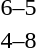<table style="text-align:center">
<tr>
<th width=200></th>
<th width=100></th>
<th width=200></th>
</tr>
<tr>
<td align=right><strong></strong></td>
<td>6–5</td>
<td align=left></td>
</tr>
<tr>
<td align=right></td>
<td>4–8</td>
<td align=left><strong></strong></td>
</tr>
</table>
